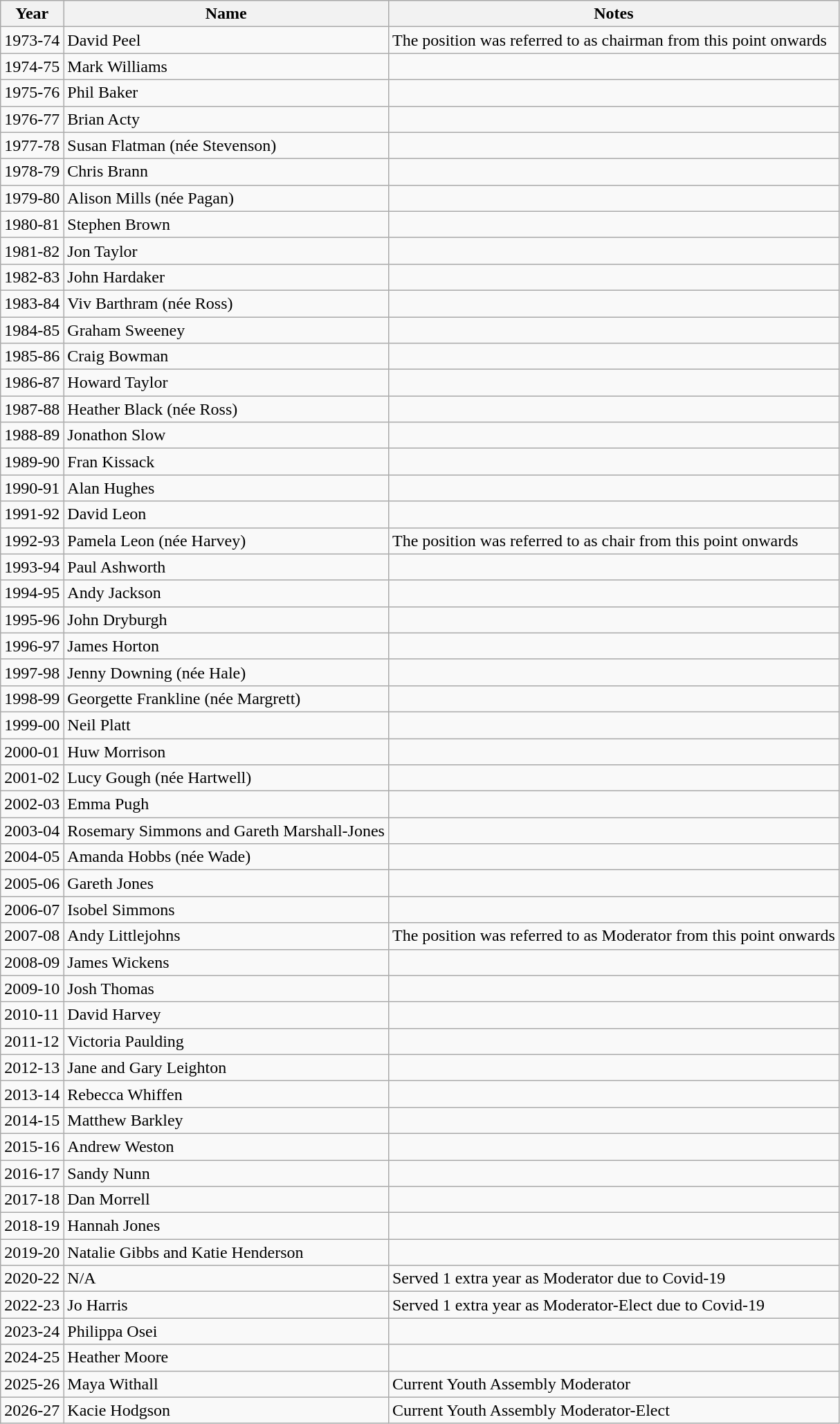<table class="wikitable">
<tr>
<th>Year</th>
<th>Name</th>
<th>Notes</th>
</tr>
<tr>
<td>1973-74</td>
<td>David Peel</td>
<td>The position was referred to as chairman from this point onwards</td>
</tr>
<tr>
<td>1974-75</td>
<td>Mark Williams</td>
<td></td>
</tr>
<tr>
<td>1975-76</td>
<td>Phil Baker</td>
<td></td>
</tr>
<tr>
<td>1976-77</td>
<td>Brian Acty</td>
<td></td>
</tr>
<tr>
<td>1977-78</td>
<td>Susan Flatman (née Stevenson)</td>
<td></td>
</tr>
<tr>
<td>1978-79</td>
<td>Chris Brann</td>
<td></td>
</tr>
<tr>
<td>1979-80</td>
<td>Alison Mills (née Pagan)</td>
<td></td>
</tr>
<tr>
<td>1980-81</td>
<td>Stephen Brown</td>
<td></td>
</tr>
<tr>
<td>1981-82</td>
<td>Jon Taylor</td>
<td></td>
</tr>
<tr>
<td>1982-83</td>
<td>John Hardaker</td>
<td></td>
</tr>
<tr>
<td>1983-84</td>
<td>Viv Barthram (née Ross)</td>
<td></td>
</tr>
<tr>
<td>1984-85</td>
<td>Graham Sweeney</td>
<td></td>
</tr>
<tr>
<td>1985-86</td>
<td>Craig Bowman</td>
<td></td>
</tr>
<tr>
<td>1986-87</td>
<td>Howard Taylor</td>
<td></td>
</tr>
<tr>
<td>1987-88</td>
<td>Heather Black (née Ross)</td>
<td></td>
</tr>
<tr>
<td>1988-89</td>
<td>Jonathon Slow</td>
<td></td>
</tr>
<tr>
<td>1989-90</td>
<td>Fran Kissack</td>
<td></td>
</tr>
<tr>
<td>1990-91</td>
<td>Alan Hughes</td>
<td></td>
</tr>
<tr>
<td>1991-92</td>
<td>David Leon</td>
<td></td>
</tr>
<tr>
<td>1992-93</td>
<td>Pamela Leon (née Harvey)</td>
<td>The position was referred to as chair from this point onwards</td>
</tr>
<tr>
<td>1993-94</td>
<td>Paul Ashworth</td>
<td></td>
</tr>
<tr>
<td>1994-95</td>
<td>Andy Jackson</td>
<td></td>
</tr>
<tr>
<td>1995-96</td>
<td>John Dryburgh</td>
<td></td>
</tr>
<tr>
<td>1996-97</td>
<td>James Horton</td>
<td></td>
</tr>
<tr>
<td>1997-98</td>
<td>Jenny Downing (née Hale)</td>
<td></td>
</tr>
<tr>
<td>1998-99</td>
<td>Georgette Frankline (née Margrett)</td>
<td></td>
</tr>
<tr>
<td>1999-00</td>
<td>Neil Platt</td>
<td></td>
</tr>
<tr>
<td>2000-01</td>
<td>Huw Morrison</td>
<td></td>
</tr>
<tr>
<td>2001-02</td>
<td>Lucy Gough (née Hartwell)</td>
<td></td>
</tr>
<tr>
<td>2002-03</td>
<td>Emma Pugh</td>
<td></td>
</tr>
<tr>
<td>2003-04</td>
<td>Rosemary Simmons and Gareth Marshall-Jones</td>
<td></td>
</tr>
<tr>
<td>2004-05</td>
<td>Amanda Hobbs (née Wade)</td>
<td></td>
</tr>
<tr>
<td>2005-06</td>
<td>Gareth Jones</td>
<td></td>
</tr>
<tr>
<td>2006-07</td>
<td>Isobel Simmons</td>
<td></td>
</tr>
<tr>
<td>2007-08</td>
<td>Andy Littlejohns</td>
<td>The position was referred to as Moderator from this point onwards</td>
</tr>
<tr>
<td>2008-09</td>
<td>James Wickens</td>
<td></td>
</tr>
<tr>
<td>2009-10</td>
<td>Josh Thomas</td>
<td></td>
</tr>
<tr>
<td>2010-11</td>
<td>David Harvey</td>
<td></td>
</tr>
<tr>
<td>2011-12</td>
<td>Victoria Paulding</td>
<td></td>
</tr>
<tr>
<td>2012-13</td>
<td>Jane and Gary Leighton</td>
<td></td>
</tr>
<tr>
<td>2013-14</td>
<td>Rebecca Whiffen</td>
<td></td>
</tr>
<tr>
<td>2014-15</td>
<td>Matthew Barkley</td>
<td></td>
</tr>
<tr>
<td>2015-16</td>
<td>Andrew Weston</td>
<td></td>
</tr>
<tr>
<td>2016-17</td>
<td>Sandy Nunn</td>
<td></td>
</tr>
<tr>
<td>2017-18</td>
<td>Dan Morrell</td>
<td></td>
</tr>
<tr>
<td>2018-19</td>
<td>Hannah Jones</td>
<td></td>
</tr>
<tr>
<td>2019-20</td>
<td>Natalie Gibbs and Katie Henderson</td>
<td></td>
</tr>
<tr>
<td>2020-22</td>
<td>N/A</td>
<td>Served 1 extra year as Moderator due to Covid-19</td>
</tr>
<tr>
<td>2022-23</td>
<td>Jo Harris</td>
<td>Served 1 extra year as Moderator-Elect due to Covid-19</td>
</tr>
<tr>
<td>2023-24</td>
<td>Philippa Osei</td>
<td></td>
</tr>
<tr>
<td>2024-25</td>
<td>Heather Moore</td>
<td></td>
</tr>
<tr>
<td>2025-26</td>
<td>Maya Withall</td>
<td>Current Youth Assembly Moderator</td>
</tr>
<tr>
<td>2026-27</td>
<td>Kacie Hodgson</td>
<td>Current Youth Assembly Moderator-Elect</td>
</tr>
</table>
